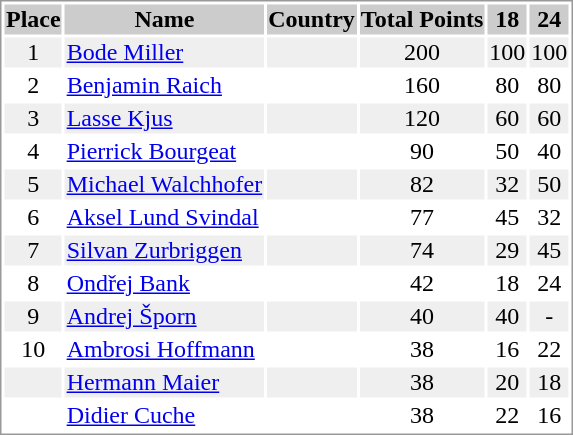<table border="0" style="border: 1px solid #999; background-color:#FFFFFF; text-align:center">
<tr align="center" bgcolor="#CCCCCC">
<th>Place</th>
<th>Name</th>
<th>Country</th>
<th>Total Points</th>
<th>18</th>
<th>24</th>
</tr>
<tr bgcolor="#EFEFEF">
<td>1</td>
<td align="left"><a href='#'>Bode Miller</a></td>
<td align="left"></td>
<td>200</td>
<td>100</td>
<td>100</td>
</tr>
<tr>
<td>2</td>
<td align="left"><a href='#'>Benjamin Raich</a></td>
<td align="left"></td>
<td>160</td>
<td>80</td>
<td>80</td>
</tr>
<tr bgcolor="#EFEFEF">
<td>3</td>
<td align="left"><a href='#'>Lasse Kjus</a></td>
<td align="left"></td>
<td>120</td>
<td>60</td>
<td>60</td>
</tr>
<tr>
<td>4</td>
<td align="left"><a href='#'>Pierrick Bourgeat</a></td>
<td align="left"></td>
<td>90</td>
<td>50</td>
<td>40</td>
</tr>
<tr bgcolor="#EFEFEF">
<td>5</td>
<td align="left"><a href='#'>Michael Walchhofer</a></td>
<td align="left"></td>
<td>82</td>
<td>32</td>
<td>50</td>
</tr>
<tr>
<td>6</td>
<td align="left"><a href='#'>Aksel Lund Svindal</a></td>
<td align="left"></td>
<td>77</td>
<td>45</td>
<td>32</td>
</tr>
<tr bgcolor="#EFEFEF">
<td>7</td>
<td align="left"><a href='#'>Silvan Zurbriggen</a></td>
<td align="left"></td>
<td>74</td>
<td>29</td>
<td>45</td>
</tr>
<tr>
<td>8</td>
<td align="left"><a href='#'>Ondřej Bank</a></td>
<td align="left"></td>
<td>42</td>
<td>18</td>
<td>24</td>
</tr>
<tr bgcolor="#EFEFEF">
<td>9</td>
<td align="left"><a href='#'>Andrej Šporn</a></td>
<td align="left"></td>
<td>40</td>
<td>40</td>
<td>-</td>
</tr>
<tr>
<td>10</td>
<td align="left"><a href='#'>Ambrosi Hoffmann</a></td>
<td align="left"></td>
<td>38</td>
<td>16</td>
<td>22</td>
</tr>
<tr bgcolor="#EFEFEF">
<td></td>
<td align="left"><a href='#'>Hermann Maier</a></td>
<td align="left"></td>
<td>38</td>
<td>20</td>
<td>18</td>
</tr>
<tr>
<td></td>
<td align="left"><a href='#'>Didier Cuche</a></td>
<td align="left"></td>
<td>38</td>
<td>22</td>
<td>16</td>
</tr>
</table>
